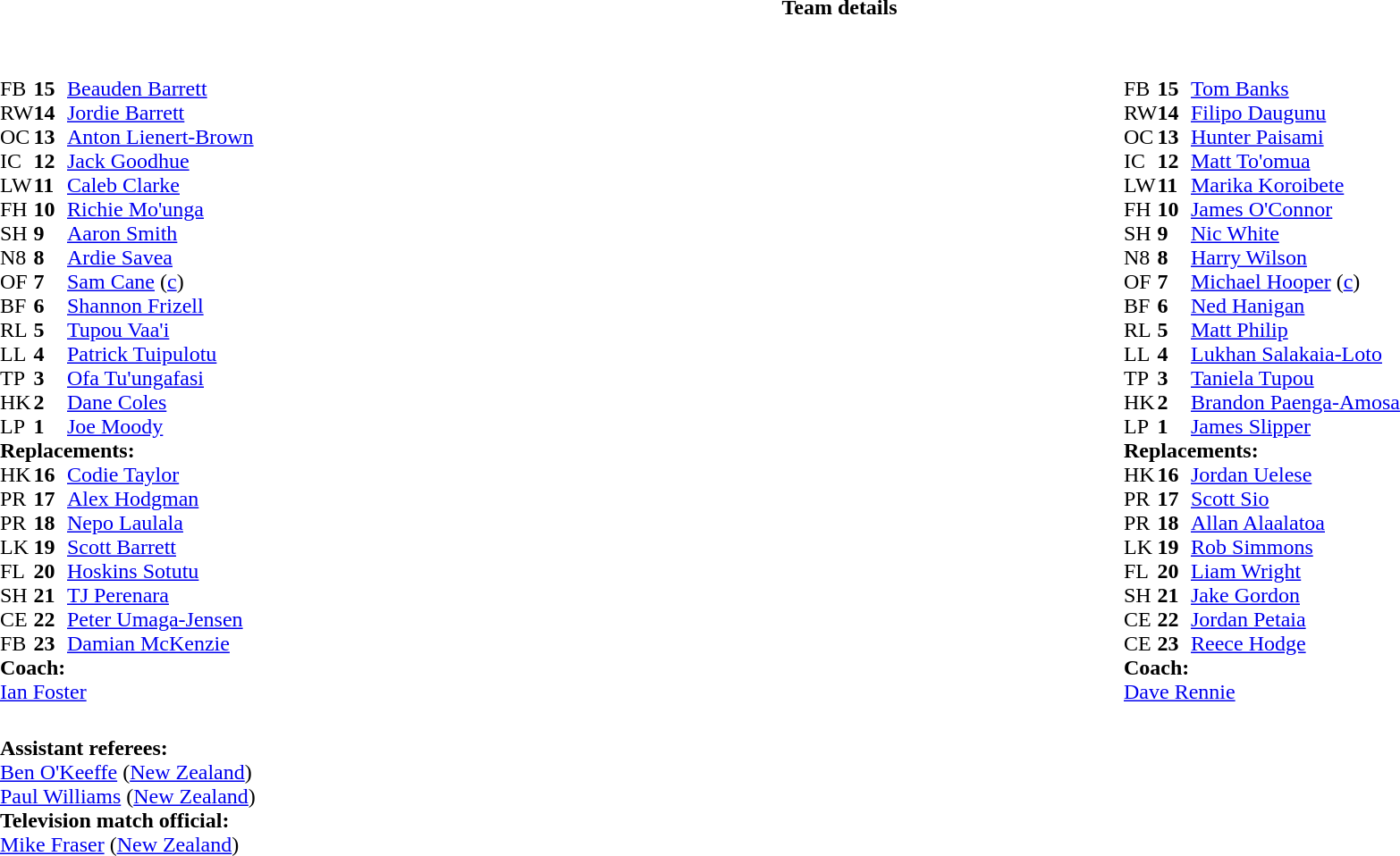<table border="0" class="collapsible collapsed" style="width:100%">
<tr>
<th>Team details</th>
</tr>
<tr>
<td><br><table style="width:100%">
<tr>
<td style="vertical-align:top; width:50%"><br><table cellspacing="0" cellpadding="0">
<tr>
<th width="25"></th>
<th width="25"></th>
</tr>
<tr>
<td>FB</td>
<td><strong>15</strong></td>
<td><a href='#'>Beauden Barrett</a></td>
</tr>
<tr>
<td>RW</td>
<td><strong>14</strong></td>
<td><a href='#'>Jordie Barrett</a></td>
</tr>
<tr>
<td>OC</td>
<td><strong>13</strong></td>
<td><a href='#'>Anton Lienert-Brown</a></td>
<td></td>
<td></td>
<td></td>
</tr>
<tr>
<td>IC</td>
<td><strong>12</strong></td>
<td><a href='#'>Jack Goodhue</a></td>
<td></td>
<td></td>
<td></td>
<td></td>
<td></td>
</tr>
<tr>
<td>LW</td>
<td><strong>11</strong></td>
<td><a href='#'>Caleb Clarke</a></td>
<td></td>
<td></td>
</tr>
<tr>
<td>FH</td>
<td><strong>10</strong></td>
<td><a href='#'>Richie Mo'unga</a></td>
</tr>
<tr>
<td>SH</td>
<td><strong>9</strong></td>
<td><a href='#'>Aaron Smith</a></td>
<td></td>
<td></td>
</tr>
<tr>
<td>N8</td>
<td><strong>8</strong></td>
<td><a href='#'>Ardie Savea</a></td>
</tr>
<tr>
<td>OF</td>
<td><strong>7</strong></td>
<td><a href='#'>Sam Cane</a> (<a href='#'>c</a>)</td>
</tr>
<tr>
<td>BF</td>
<td><strong>6</strong></td>
<td><a href='#'>Shannon Frizell</a></td>
<td></td>
<td></td>
</tr>
<tr>
<td>RL</td>
<td><strong>5</strong></td>
<td><a href='#'>Tupou Vaa'i</a></td>
<td></td>
<td></td>
</tr>
<tr>
<td>LL</td>
<td><strong>4</strong></td>
<td><a href='#'>Patrick Tuipulotu</a></td>
</tr>
<tr>
<td>TP</td>
<td><strong>3</strong></td>
<td><a href='#'>Ofa Tu'ungafasi</a></td>
<td></td>
<td></td>
</tr>
<tr>
<td>HK</td>
<td><strong>2</strong></td>
<td><a href='#'>Dane Coles</a></td>
<td></td>
<td></td>
</tr>
<tr>
<td>LP</td>
<td><strong>1</strong></td>
<td><a href='#'>Joe Moody</a></td>
<td></td>
<td></td>
</tr>
<tr>
<td colspan="3"><strong>Replacements:</strong></td>
</tr>
<tr>
<td>HK</td>
<td><strong>16</strong></td>
<td><a href='#'>Codie Taylor</a></td>
<td></td>
<td></td>
</tr>
<tr>
<td>PR</td>
<td><strong>17</strong></td>
<td><a href='#'>Alex Hodgman</a></td>
<td></td>
<td></td>
</tr>
<tr>
<td>PR</td>
<td><strong>18</strong></td>
<td><a href='#'>Nepo Laulala</a></td>
<td></td>
<td></td>
</tr>
<tr>
<td>LK</td>
<td><strong>19</strong></td>
<td><a href='#'>Scott Barrett</a></td>
<td></td>
<td></td>
</tr>
<tr>
<td>FL</td>
<td><strong>20</strong></td>
<td><a href='#'>Hoskins Sotutu</a></td>
<td></td>
<td></td>
</tr>
<tr>
<td>SH</td>
<td><strong>21</strong></td>
<td><a href='#'>TJ Perenara</a></td>
<td></td>
<td></td>
</tr>
<tr>
<td>CE</td>
<td><strong>22</strong></td>
<td><a href='#'>Peter Umaga-Jensen</a></td>
<td></td>
<td></td>
<td></td>
<td></td>
<td></td>
</tr>
<tr>
<td>FB</td>
<td><strong>23</strong></td>
<td><a href='#'>Damian McKenzie</a></td>
<td></td>
<td></td>
</tr>
<tr>
<td colspan="3"><strong>Coach:</strong></td>
</tr>
<tr>
<td colspan="4"> <a href='#'>Ian Foster</a></td>
</tr>
</table>
</td>
<td style="vertical-align:top"></td>
<td style="vertical-align:top;width:50%"><br><table cellspacing="0" cellpadding="0" style="margin:auto">
<tr>
<th width="25"></th>
<th width="25"></th>
</tr>
<tr>
<td>FB</td>
<td><strong>15</strong></td>
<td><a href='#'>Tom Banks</a></td>
</tr>
<tr>
<td>RW</td>
<td><strong>14</strong></td>
<td><a href='#'>Filipo Daugunu</a></td>
</tr>
<tr>
<td>OC</td>
<td><strong>13</strong></td>
<td><a href='#'>Hunter Paisami</a></td>
<td></td>
<td></td>
</tr>
<tr>
<td>IC</td>
<td><strong>12</strong></td>
<td><a href='#'>Matt To'omua</a></td>
<td></td>
<td></td>
</tr>
<tr>
<td>LW</td>
<td><strong>11</strong></td>
<td><a href='#'>Marika Koroibete</a></td>
</tr>
<tr>
<td>FH</td>
<td><strong>10</strong></td>
<td><a href='#'>James O'Connor</a></td>
</tr>
<tr>
<td>SH</td>
<td><strong>9</strong></td>
<td><a href='#'>Nic White</a></td>
<td></td>
<td></td>
</tr>
<tr>
<td>N8</td>
<td><strong>8</strong></td>
<td><a href='#'>Harry Wilson</a></td>
<td></td>
<td></td>
</tr>
<tr>
<td>OF</td>
<td><strong>7</strong></td>
<td><a href='#'>Michael Hooper</a> (<a href='#'>c</a>)</td>
</tr>
<tr>
<td>BF</td>
<td><strong>6</strong></td>
<td><a href='#'>Ned Hanigan</a></td>
</tr>
<tr>
<td>RL</td>
<td><strong>5</strong></td>
<td><a href='#'>Matt Philip</a></td>
<td></td>
<td></td>
</tr>
<tr>
<td>LL</td>
<td><strong>4</strong></td>
<td><a href='#'>Lukhan Salakaia-Loto</a></td>
</tr>
<tr>
<td>TP</td>
<td><strong>3</strong></td>
<td><a href='#'>Taniela Tupou</a></td>
<td></td>
<td></td>
</tr>
<tr>
<td>HK</td>
<td><strong>2</strong></td>
<td><a href='#'>Brandon Paenga-Amosa</a></td>
<td></td>
<td></td>
</tr>
<tr>
<td>LP</td>
<td><strong>1</strong></td>
<td><a href='#'>James Slipper</a></td>
<td></td>
<td></td>
</tr>
<tr>
<td colspan="3"><strong>Replacements:</strong></td>
</tr>
<tr>
<td>HK</td>
<td><strong>16</strong></td>
<td><a href='#'>Jordan Uelese</a></td>
<td></td>
<td></td>
</tr>
<tr>
<td>PR</td>
<td><strong>17</strong></td>
<td><a href='#'>Scott Sio</a></td>
<td></td>
<td></td>
</tr>
<tr>
<td>PR</td>
<td><strong>18</strong></td>
<td><a href='#'>Allan Alaalatoa</a></td>
<td></td>
<td></td>
</tr>
<tr>
<td>LK</td>
<td><strong>19</strong></td>
<td><a href='#'>Rob Simmons</a></td>
<td></td>
<td></td>
</tr>
<tr>
<td>FL</td>
<td><strong>20</strong></td>
<td><a href='#'>Liam Wright</a></td>
<td></td>
<td></td>
</tr>
<tr>
<td>SH</td>
<td><strong>21</strong></td>
<td><a href='#'>Jake Gordon</a></td>
<td></td>
<td></td>
</tr>
<tr>
<td>CE</td>
<td><strong>22</strong></td>
<td><a href='#'>Jordan Petaia</a></td>
<td></td>
<td></td>
</tr>
<tr>
<td>CE</td>
<td><strong>23</strong></td>
<td><a href='#'>Reece Hodge</a></td>
<td></td>
<td></td>
</tr>
<tr>
<td colspan="3"><strong>Coach:</strong></td>
</tr>
<tr>
<td colspan="4"> <a href='#'>Dave Rennie</a></td>
</tr>
</table>
</td>
</tr>
</table>
<table style="width:100%">
<tr>
<td><br><strong>Assistant referees:</strong>
<br><a href='#'>Ben O'Keeffe</a> (<a href='#'>New Zealand</a>)
<br><a href='#'>Paul Williams</a> (<a href='#'>New Zealand</a>)
<br><strong>Television match official:</strong>
<br><a href='#'>Mike Fraser</a> (<a href='#'>New Zealand</a>)</td>
</tr>
</table>
</td>
</tr>
</table>
